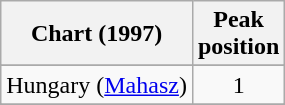<table class="wikitable sortable">
<tr>
<th>Chart (1997)</th>
<th>Peak<br>position</th>
</tr>
<tr>
</tr>
<tr>
</tr>
<tr>
<td>Hungary (<a href='#'>Mahasz</a>)</td>
<td align="center">1</td>
</tr>
<tr>
</tr>
<tr>
</tr>
<tr>
</tr>
</table>
